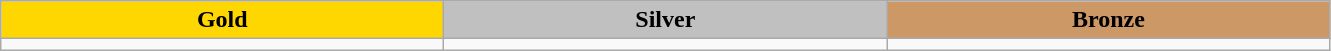<table class="wikitable">
<tr align="center">
<td bgcolor="gold" style="width:18em"><strong>Gold</strong></td>
<td bgcolor="silver" style="width:18em"><strong>Silver</strong></td>
<td bgcolor="CC9966" style="width:18em"><strong>Bronze</strong></td>
</tr>
<tr valign="top">
<td></td>
<td></td>
<td></td>
</tr>
</table>
